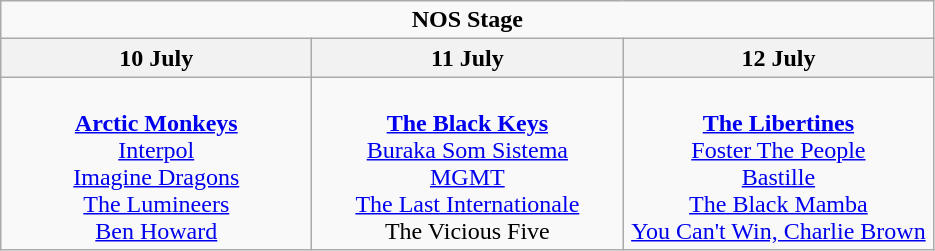<table class="wikitable">
<tr>
<td colspan="3" align="center"><strong>NOS Stage</strong></td>
</tr>
<tr>
<th>10 July</th>
<th>11 July</th>
<th>12 July</th>
</tr>
<tr>
<td valign="top" align="center" width="200"><br><strong><a href='#'>Arctic Monkeys</a></strong><br><a href='#'>Interpol</a><br><a href='#'>Imagine Dragons</a><br><a href='#'>The Lumineers</a><br><a href='#'>Ben Howard</a></td>
<td valign="top" align="center" width="200"><br><strong><a href='#'>The Black Keys</a></strong><br><a href='#'>Buraka Som Sistema</a><br><a href='#'>MGMT</a><br><a href='#'>The Last Internationale</a><br>The Vicious Five</td>
<td valign="top" align="center" width="200"><br><strong><a href='#'>The Libertines</a></strong><br><a href='#'>Foster The People</a><br><a href='#'>Bastille</a><br><a href='#'>The Black Mamba</a><br><a href='#'>You Can't Win, Charlie Brown</a></td>
</tr>
</table>
